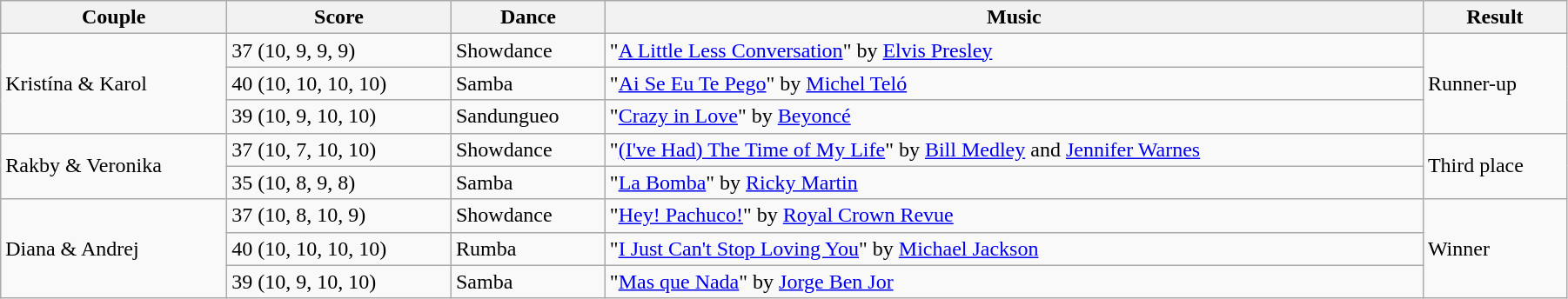<table class="wikitable sortable" style="width:95%; white-space;">
<tr>
<th class=unsortable>Couple</th>
<th>Score</th>
<th>Dance</th>
<th class=unsortable>Music</th>
<th>Result</th>
</tr>
<tr>
<td rowspan=3>Kristína & Karol</td>
<td>37 (10, 9, 9, 9)</td>
<td>Showdance</td>
<td>"<a href='#'>A Little Less Conversation</a>" by <a href='#'>Elvis Presley</a></td>
<td rowspan=3>Runner-up</td>
</tr>
<tr>
<td>40 (10, 10, 10, 10)</td>
<td>Samba</td>
<td>"<a href='#'>Ai Se Eu Te Pego</a>" by <a href='#'>Michel Teló</a></td>
</tr>
<tr>
<td>39 (10, 9, 10, 10)</td>
<td>Sandungueo</td>
<td>"<a href='#'>Crazy in Love</a>" by <a href='#'>Beyoncé</a></td>
</tr>
<tr>
<td rowspan=2>Rakby & Veronika</td>
<td>37 (10, 7, 10, 10)</td>
<td>Showdance</td>
<td>"<a href='#'>(I've Had) The Time of My Life</a>" by <a href='#'>Bill Medley</a> and <a href='#'>Jennifer Warnes</a></td>
<td rowspan=2>Third place</td>
</tr>
<tr>
<td>35 (10, 8, 9, 8)</td>
<td>Samba</td>
<td>"<a href='#'>La Bomba</a>" by <a href='#'>Ricky Martin</a></td>
</tr>
<tr>
<td rowspan=3>Diana & Andrej</td>
<td>37 (10, 8, 10, 9)</td>
<td>Showdance</td>
<td>"<a href='#'>Hey! Pachuco!</a>" by <a href='#'>Royal Crown Revue</a></td>
<td rowspan=3>Winner</td>
</tr>
<tr>
<td>40 (10, 10, 10, 10)</td>
<td>Rumba</td>
<td>"<a href='#'>I Just Can't Stop Loving You</a>" by <a href='#'>Michael Jackson</a></td>
</tr>
<tr>
<td>39 (10, 9, 10, 10)</td>
<td>Samba</td>
<td>"<a href='#'>Mas que Nada</a>" by <a href='#'>Jorge Ben Jor</a></td>
</tr>
</table>
